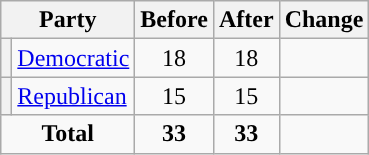<table class="wikitable" style="text-align:center;">
<tr>
<th colspan="2">Party</th>
<th>Before</th>
<th>After</th>
<th>Change</th>
</tr>
<tr>
<th style="background-color:"></th>
<td style="text-align:left;"><a href='#'>Democratic</a></td>
<td>18</td>
<td>18</td>
<td></td>
</tr>
<tr>
<th style="background-color:"></th>
<td style="text-align:left;"><a href='#'>Republican</a></td>
<td>15</td>
<td>15</td>
<td></td>
</tr>
<tr>
<td colspan="2"><strong>Total</strong></td>
<td><strong>33</strong></td>
<td><strong>33</strong></td>
<td></td>
</tr>
</table>
